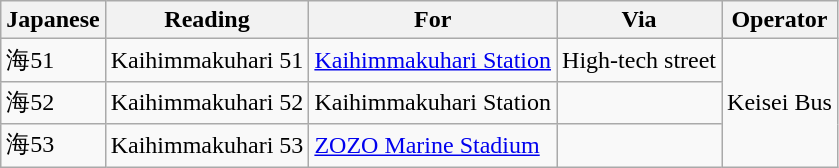<table class="wikitable">
<tr>
<th>Japanese</th>
<th>Reading</th>
<th>For</th>
<th>Via</th>
<th>Operator</th>
</tr>
<tr>
<td>海51</td>
<td>Kaihimmakuhari 51</td>
<td><a href='#'>Kaihimmakuhari Station</a></td>
<td>High-tech street</td>
<td rowspan="3">Keisei Bus</td>
</tr>
<tr>
<td>海52</td>
<td>Kaihimmakuhari 52</td>
<td>Kaihimmakuhari Station</td>
<td> </td>
</tr>
<tr>
<td>海53</td>
<td>Kaihimmakuhari 53</td>
<td><a href='#'>ZOZO Marine Stadium</a></td>
<td> </td>
</tr>
</table>
